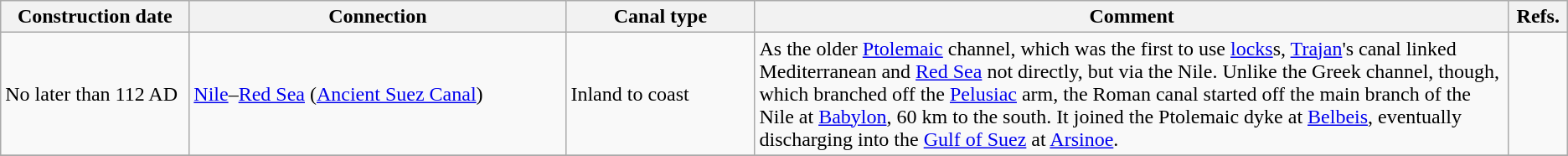<table class="wikitable">
<tr>
<th width="10%">Construction date</th>
<th width="20%">Connection</th>
<th width="10%">Canal type</th>
<th width="40%">Comment</th>
<th width="2%">Refs.</th>
</tr>
<tr>
<td>No later than 112 AD</td>
<td><a href='#'>Nile</a>–<a href='#'>Red Sea</a> (<a href='#'>Ancient Suez Canal</a>)</td>
<td>Inland to coast</td>
<td>As the older <a href='#'>Ptolemaic</a> channel, which was the first to use <a href='#'>locks</a>s, <a href='#'>Trajan</a>'s canal linked Mediterranean and <a href='#'>Red Sea</a> not directly, but via the Nile. Unlike the Greek channel, though, which branched off the <a href='#'>Pelusiac</a> arm, the Roman canal started off the main branch of the Nile at <a href='#'>Babylon</a>, 60 km to the south. It joined the Ptolemaic dyke at <a href='#'>Belbeis</a>, eventually discharging into the <a href='#'>Gulf of Suez</a> at <a href='#'>Arsinoe</a>.</td>
<td></td>
</tr>
<tr>
</tr>
</table>
